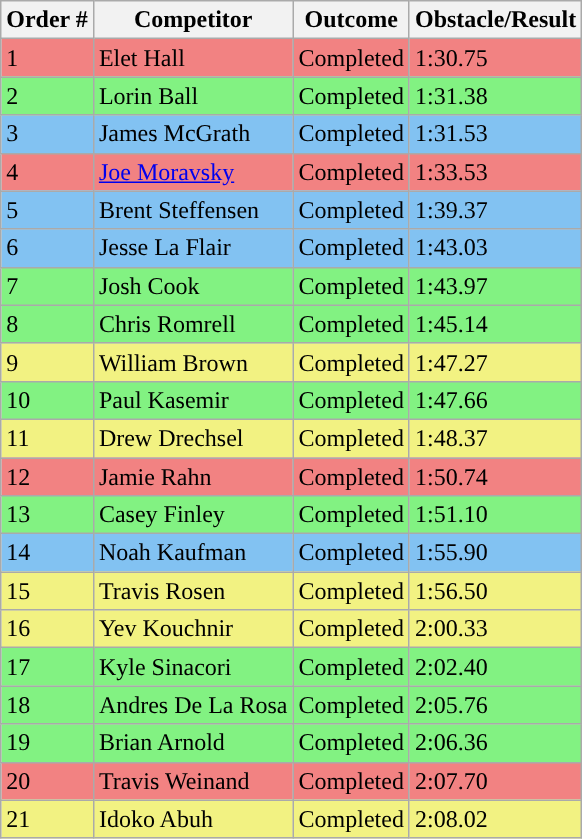<table class="wikitable sortable">
<tr>
<th>Order #</th>
<th>Competitor</th>
<th>Outcome</th>
<th>Obstacle/Result</th>
</tr>
<tr style="background-color:#f28282">
<td>1</td>
<td>Elet Hall</td>
<td>Completed</td>
<td>1:30.75</td>
</tr>
<tr style="background-color:#82f282">
<td>2</td>
<td>Lorin Ball</td>
<td>Completed</td>
<td>1:31.38</td>
</tr>
<tr style="background-color:#82c2f2">
<td>3</td>
<td>James McGrath</td>
<td>Completed</td>
<td>1:31.53</td>
</tr>
<tr style="background-color:#f28282">
<td>4</td>
<td><a href='#'>Joe Moravsky</a></td>
<td>Completed</td>
<td>1:33.53</td>
</tr>
<tr style="background-color:#82c2f2">
<td>5</td>
<td>Brent Steffensen</td>
<td>Completed</td>
<td>1:39.37</td>
</tr>
<tr style="background-color:#82c2f2">
<td>6</td>
<td>Jesse La Flair</td>
<td>Completed</td>
<td>1:43.03</td>
</tr>
<tr style="background-color:#82f282">
<td>7</td>
<td>Josh Cook</td>
<td>Completed</td>
<td>1:43.97</td>
</tr>
<tr style="background-color:#82f282">
<td>8</td>
<td>Chris Romrell</td>
<td>Completed</td>
<td>1:45.14</td>
</tr>
<tr style="background-color:#f2f282">
<td>9</td>
<td>William Brown</td>
<td>Completed</td>
<td>1:47.27</td>
</tr>
<tr style="background-color:#82f282">
<td>10</td>
<td>Paul Kasemir</td>
<td>Completed</td>
<td>1:47.66</td>
</tr>
<tr style="background-color:#f2f282">
<td>11</td>
<td>Drew Drechsel</td>
<td>Completed</td>
<td>1:48.37</td>
</tr>
<tr style="background-color:#f28282">
<td>12</td>
<td>Jamie Rahn</td>
<td>Completed</td>
<td>1:50.74</td>
</tr>
<tr style="background-color:#82f282">
<td>13</td>
<td>Casey Finley</td>
<td>Completed</td>
<td>1:51.10</td>
</tr>
<tr style="background-color:#82c2f2">
<td>14</td>
<td>Noah Kaufman</td>
<td>Completed</td>
<td>1:55.90</td>
</tr>
<tr style="background-color:#f2f282">
<td>15</td>
<td>Travis Rosen</td>
<td>Completed</td>
<td>1:56.50</td>
</tr>
<tr style="background-color:#f2f282">
<td>16</td>
<td>Yev Kouchnir</td>
<td>Completed</td>
<td>2:00.33</td>
</tr>
<tr style="background-color:#82f282">
<td>17</td>
<td>Kyle Sinacori</td>
<td>Completed</td>
<td>2:02.40</td>
</tr>
<tr style="background-color:#82f282">
<td>18</td>
<td>Andres De La Rosa</td>
<td>Completed</td>
<td>2:05.76</td>
</tr>
<tr style="background-color:#82f282">
<td>19</td>
<td>Brian Arnold</td>
<td>Completed</td>
<td>2:06.36</td>
</tr>
<tr style="background-color:#f28282">
<td>20</td>
<td>Travis Weinand</td>
<td>Completed</td>
<td>2:07.70</td>
</tr>
<tr style="background-color:#f2f282">
<td>21</td>
<td>Idoko Abuh</td>
<td>Completed</td>
<td>2:08.02</td>
</tr>
</table>
